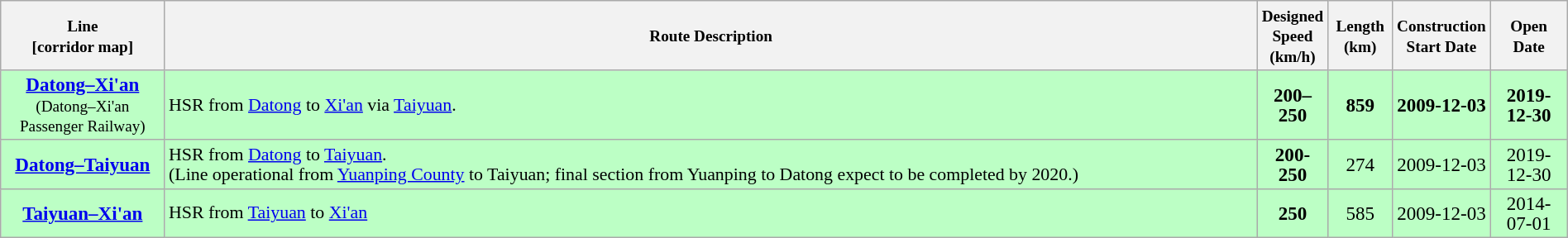<table class="wikitable sortable" style="width:100%; text-align:center; font-size:96%; line-height:1.05">
<tr>
<th style="width:125px;"><small><strong>Line</strong><br>[corridor map]</small></th>
<th><small><strong>Route Description</strong></small></th>
<th style="width:40px;"><small><strong>Designed<br>Speed<br>(km/h)</strong><br></small></th>
<th style="width:45px;"><small><strong>Length<br>(km)</strong><br></small></th>
<th style="width:55px;"><small><strong>Construction<br>Start Date</strong><br></small></th>
<th style="width:55px;"><small><strong>Open Date</strong><br></small></th>
</tr>
<tr style="background:#bcffc5;">
<td style="font-size:100%; text-align:center;"><strong><a href='#'>Datong–Xi'an</a></strong><br><small>(Datong–Xi'an Passenger Railway)</small></td>
<td style="font-size:95%; text-align:left">HSR from <a href='#'>Datong</a> to <a href='#'>Xi'an</a> via <a href='#'>Taiyuan</a>.</td>
<td><strong>200–250</strong></td>
<td><strong>859</strong></td>
<td><strong>2009-12-03</strong></td>
<td><strong>2019-12-30</strong></td>
</tr>
<tr style="background:#bcffc5;">
<td style="font-size:100%; text-align:center;"><strong><a href='#'>Datong–Taiyuan</a></strong><br></td>
<td style="font-size:95%; text-align:left">HSR from <a href='#'>Datong</a> to <a href='#'>Taiyuan</a>. <br>(Line operational from <a href='#'>Yuanping County</a> to Taiyuan; final section from Yuanping to Datong expect to be completed by 2020.)</td>
<td><strong>200-250</strong></td>
<td>274</td>
<td>2009-12-03</td>
<td>2019-12-30</td>
</tr>
<tr style="background:#bcffc5;">
<td style="font-size:100%; text-align:center;"><strong><a href='#'>Taiyuan–Xi'an</a></strong><br></td>
<td style="font-size:95%; text-align:left">HSR from <a href='#'>Taiyuan</a> to <a href='#'>Xi'an</a></td>
<td><strong>250</strong></td>
<td>585</td>
<td>2009-12-03</td>
<td>2014-07-01</td>
</tr>
</table>
